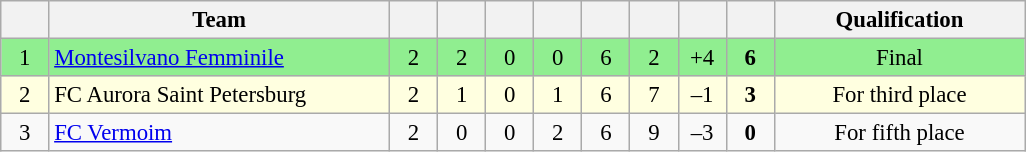<table class="wikitable" style="font-size: 95%">
<tr>
<th width="25"></th>
<th width="220">Team</th>
<th width="25"></th>
<th width="25"></th>
<th width="25"></th>
<th width="25"></th>
<th width="25"></th>
<th width="25"></th>
<th width="25"></th>
<th width="25"></th>
<th width="160">Qualification</th>
</tr>
<tr align=center bgcolor=lightgreen>
<td>1</td>
<td align=left> <a href='#'>Montesilvano Femminile</a></td>
<td>2</td>
<td>2</td>
<td>0</td>
<td>0</td>
<td>6</td>
<td>2</td>
<td>+4</td>
<td><strong>6</strong></td>
<td>Final</td>
</tr>
<tr align=center bgcolor=lightyellow>
<td>2</td>
<td align=left> FC Aurora Saint Petersburg</td>
<td>2</td>
<td>1</td>
<td>0</td>
<td>1</td>
<td>6</td>
<td>7</td>
<td>–1</td>
<td><strong>3</strong></td>
<td>For third place</td>
</tr>
<tr align=center>
<td>3</td>
<td align=left> <a href='#'>FC Vermoim</a></td>
<td>2</td>
<td>0</td>
<td>0</td>
<td>2</td>
<td>6</td>
<td>9</td>
<td>–3</td>
<td><strong>0</strong></td>
<td>For fifth place</td>
</tr>
</table>
